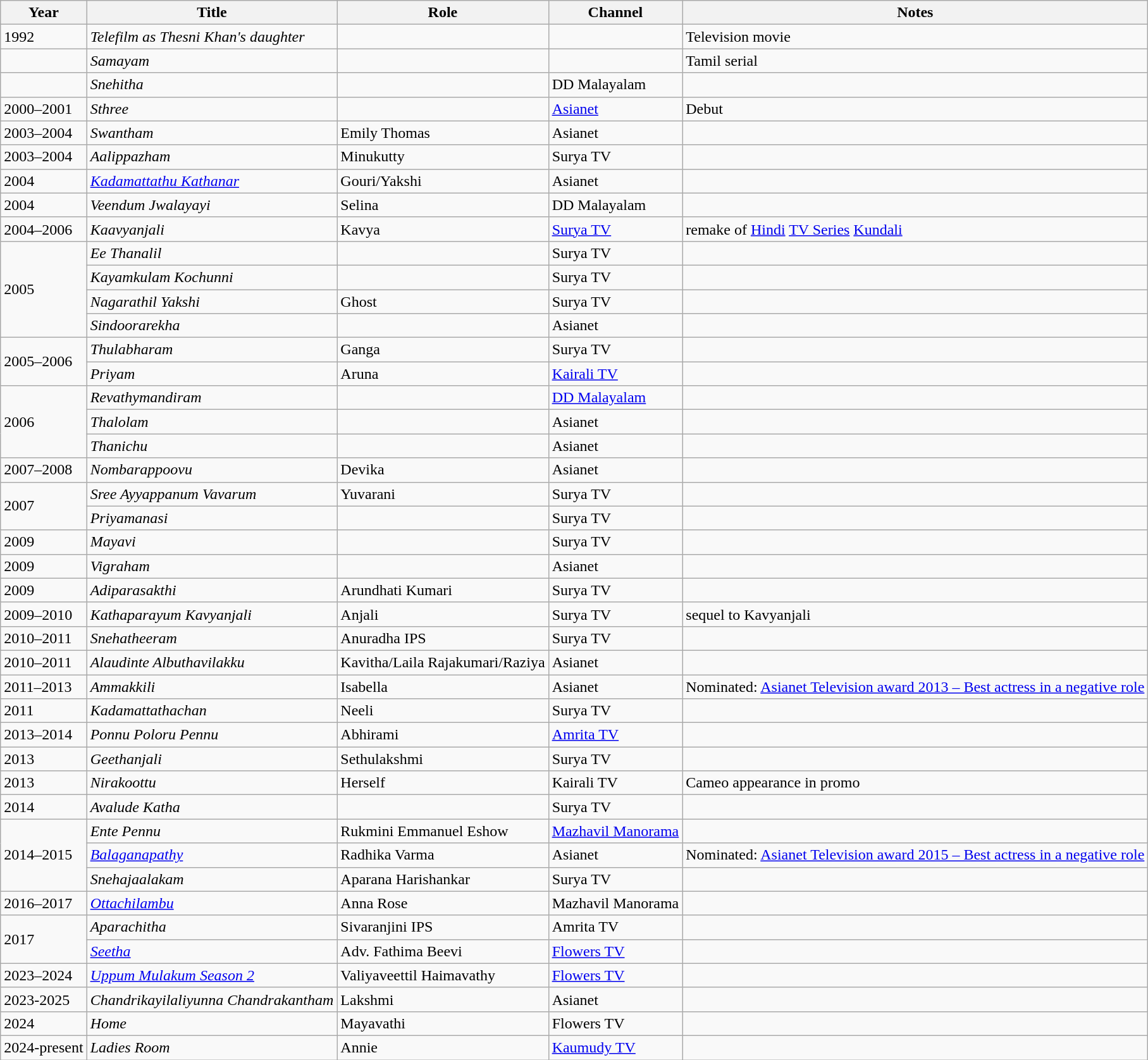<table class="wikitable plainrowheaders sortable">
<tr>
<th scope="col">Year</th>
<th scope="col">Title</th>
<th scope="col">Role</th>
<th scope="col">Channel</th>
<th scope="col" class="unsortable">Notes</th>
</tr>
<tr>
<td>1992</td>
<td><em>Telefilm as Thesni Khan's daughter</em></td>
<td></td>
<td></td>
<td>Television movie</td>
</tr>
<tr>
<td></td>
<td><em>Samayam</em></td>
<td></td>
<td></td>
<td>Tamil serial</td>
</tr>
<tr>
<td></td>
<td><em>Snehitha</em></td>
<td></td>
<td>DD Malayalam</td>
<td></td>
</tr>
<tr>
<td>2000–2001</td>
<td><em>Sthree</em></td>
<td></td>
<td><a href='#'>Asianet</a></td>
<td>Debut</td>
</tr>
<tr>
<td>2003–2004</td>
<td><em>Swantham</em></td>
<td>Emily Thomas</td>
<td>Asianet</td>
<td></td>
</tr>
<tr>
<td>2003–2004</td>
<td><em>Aalippazham</em></td>
<td>Minukutty</td>
<td>Surya TV</td>
<td></td>
</tr>
<tr>
<td>2004</td>
<td><em><a href='#'>Kadamattathu Kathanar</a></em></td>
<td>Gouri/Yakshi</td>
<td>Asianet</td>
<td></td>
</tr>
<tr>
<td>2004</td>
<td><em>Veendum Jwalayayi</em></td>
<td>Selina</td>
<td>DD Malayalam</td>
<td></td>
</tr>
<tr>
<td>2004–2006</td>
<td><em>Kaavyanjali</em></td>
<td>Kavya</td>
<td><a href='#'>Surya TV</a></td>
<td>remake of <a href='#'>Hindi</a> <a href='#'>TV Series</a> <a href='#'>Kundali</a></td>
</tr>
<tr>
<td rowspan=4>2005</td>
<td><em>Ee Thanalil</em></td>
<td></td>
<td>Surya TV</td>
<td></td>
</tr>
<tr>
<td><em>Kayamkulam Kochunni</em></td>
<td></td>
<td>Surya TV</td>
<td></td>
</tr>
<tr>
<td><em>Nagarathil Yakshi</em></td>
<td>Ghost</td>
<td>Surya TV</td>
<td></td>
</tr>
<tr>
<td><em>Sindoorarekha</em></td>
<td></td>
<td>Asianet</td>
<td></td>
</tr>
<tr>
<td rowspan=2>2005–2006</td>
<td><em>Thulabharam</em></td>
<td>Ganga</td>
<td>Surya TV</td>
<td></td>
</tr>
<tr>
<td><em>Priyam</em></td>
<td>Aruna</td>
<td><a href='#'>Kairali TV</a></td>
<td></td>
</tr>
<tr>
<td rowspan=3>2006</td>
<td><em>Revathymandiram</em></td>
<td></td>
<td><a href='#'>DD Malayalam</a></td>
<td></td>
</tr>
<tr>
<td><em>Thalolam</em></td>
<td></td>
<td>Asianet</td>
<td></td>
</tr>
<tr>
<td><em>Thanichu</em></td>
<td></td>
<td>Asianet</td>
</tr>
<tr>
<td>2007–2008</td>
<td><em>Nombarappoovu</em></td>
<td>Devika</td>
<td>Asianet</td>
<td></td>
</tr>
<tr>
<td rowspan=2>2007</td>
<td><em>Sree Ayyappanum Vavarum</em></td>
<td>Yuvarani</td>
<td>Surya TV</td>
<td></td>
</tr>
<tr>
<td><em>Priyamanasi</em></td>
<td></td>
<td>Surya TV</td>
<td></td>
</tr>
<tr>
<td>2009</td>
<td><em>Mayavi</em></td>
<td></td>
<td>Surya TV</td>
<td></td>
</tr>
<tr>
<td>2009</td>
<td><em>Vigraham</em></td>
<td></td>
<td>Asianet</td>
<td></td>
</tr>
<tr>
<td>2009</td>
<td><em>Adiparasakthi</em></td>
<td>Arundhati Kumari</td>
<td>Surya TV</td>
<td></td>
</tr>
<tr>
<td>2009–2010</td>
<td><em>Kathaparayum Kavyanjali</em></td>
<td>Anjali</td>
<td>Surya TV</td>
<td>sequel to Kavyanjali</td>
</tr>
<tr>
<td>2010–2011</td>
<td><em>Snehatheeram</em></td>
<td>Anuradha IPS</td>
<td>Surya TV</td>
<td></td>
</tr>
<tr>
<td>2010–2011</td>
<td><em>Alaudinte Albuthavilakku</em></td>
<td>Kavitha/Laila Rajakumari/Raziya</td>
<td>Asianet</td>
<td></td>
</tr>
<tr>
<td>2011–2013</td>
<td><em>Ammakkili</em></td>
<td>Isabella</td>
<td>Asianet</td>
<td>Nominated: <a href='#'>Asianet Television award 2013 – Best actress in a negative role</a></td>
</tr>
<tr>
<td>2011</td>
<td><em>Kadamattathachan</em></td>
<td>Neeli</td>
<td>Surya TV</td>
<td></td>
</tr>
<tr>
<td>2013–2014</td>
<td><em>Ponnu Poloru Pennu</em></td>
<td>Abhirami</td>
<td><a href='#'>Amrita TV</a></td>
<td></td>
</tr>
<tr>
<td>2013</td>
<td><em>Geethanjali</em></td>
<td>Sethulakshmi</td>
<td>Surya TV</td>
<td></td>
</tr>
<tr>
<td>2013</td>
<td><em>Nirakoottu</em></td>
<td>Herself</td>
<td>Kairali TV</td>
<td>Cameo appearance in promo</td>
</tr>
<tr>
<td>2014</td>
<td><em>Avalude Katha</em></td>
<td></td>
<td>Surya TV</td>
<td></td>
</tr>
<tr>
<td rowspan=3>2014–2015</td>
<td><em>Ente Pennu</em></td>
<td>Rukmini Emmanuel Eshow</td>
<td><a href='#'>Mazhavil Manorama</a></td>
<td></td>
</tr>
<tr>
<td><em><a href='#'>Balaganapathy</a></em></td>
<td>Radhika Varma</td>
<td>Asianet</td>
<td>Nominated: <a href='#'>Asianet Television award 2015 – Best actress in a negative role</a></td>
</tr>
<tr>
<td><em>Snehajaalakam</em></td>
<td>Aparana Harishankar</td>
<td>Surya TV</td>
<td></td>
</tr>
<tr>
<td>2016–2017</td>
<td><em><a href='#'>Ottachilambu</a></em></td>
<td>Anna Rose</td>
<td>Mazhavil Manorama</td>
<td></td>
</tr>
<tr>
<td Rowspan=2>2017</td>
<td><em>Aparachitha</em></td>
<td>Sivaranjini IPS</td>
<td>Amrita TV</td>
<td></td>
</tr>
<tr>
<td><em> <a href='#'>Seetha</a></em></td>
<td>Adv. Fathima Beevi</td>
<td><a href='#'>Flowers TV</a></td>
<td></td>
</tr>
<tr>
<td>2023–2024</td>
<td><em><a href='#'>Uppum Mulakum Season 2</a></em></td>
<td>Valiyaveettil Haimavathy</td>
<td><a href='#'>Flowers TV</a></td>
<td></td>
</tr>
<tr>
<td>2023-2025</td>
<td><em>Chandrikayilaliyunna Chandrakantham</em></td>
<td>Lakshmi</td>
<td>Asianet</td>
<td></td>
</tr>
<tr>
<td>2024</td>
<td><em>Home</em></td>
<td>Mayavathi</td>
<td>Flowers TV</td>
<td></td>
</tr>
<tr>
<td>2024-present</td>
<td><em>Ladies Room</em></td>
<td>Annie</td>
<td><a href='#'>Kaumudy TV</a></td>
<td></td>
</tr>
</table>
